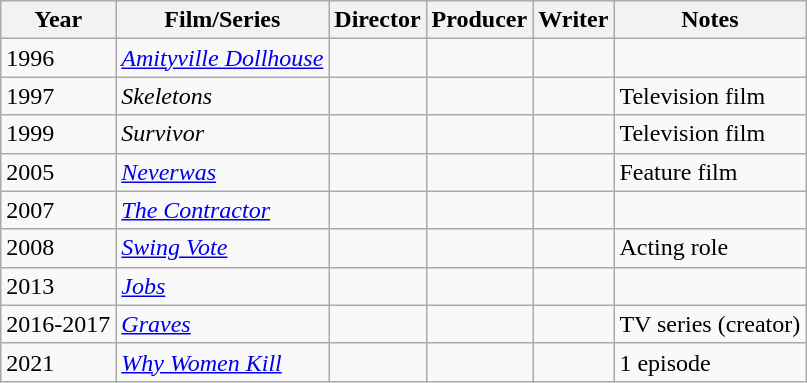<table class="wikitable">
<tr>
<th>Year</th>
<th>Film/Series</th>
<th>Director</th>
<th>Producer</th>
<th>Writer</th>
<th>Notes</th>
</tr>
<tr>
<td>1996</td>
<td><em><a href='#'>Amityville Dollhouse</a></em></td>
<td></td>
<td></td>
<td></td>
<td></td>
</tr>
<tr>
<td>1997</td>
<td><em>Skeletons</em></td>
<td></td>
<td></td>
<td></td>
<td>Television film</td>
</tr>
<tr>
<td>1999</td>
<td><em>Survivor</em></td>
<td></td>
<td></td>
<td></td>
<td>Television film</td>
</tr>
<tr>
<td>2005</td>
<td><em><a href='#'>Neverwas</a></em></td>
<td></td>
<td></td>
<td></td>
<td>Feature film</td>
</tr>
<tr>
<td>2007</td>
<td><em><a href='#'>The Contractor</a></em></td>
<td></td>
<td></td>
<td></td>
<td></td>
</tr>
<tr>
<td>2008</td>
<td><em><a href='#'>Swing Vote</a></em></td>
<td></td>
<td></td>
<td></td>
<td>Acting role</td>
</tr>
<tr>
<td>2013</td>
<td><em><a href='#'>Jobs</a></em></td>
<td></td>
<td></td>
<td></td>
<td></td>
</tr>
<tr>
<td>2016-2017</td>
<td><em><a href='#'>Graves</a></em></td>
<td></td>
<td></td>
<td></td>
<td>TV series (creator)</td>
</tr>
<tr>
<td>2021</td>
<td><em><a href='#'>Why Women Kill</a></em></td>
<td></td>
<td></td>
<td></td>
<td>1 episode</td>
</tr>
</table>
